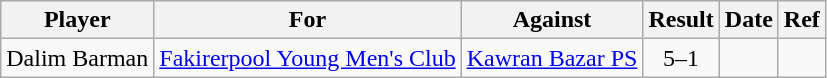<table class="wikitable">
<tr>
<th>Player</th>
<th>For</th>
<th>Against</th>
<th style="text-align:center">Result</th>
<th>Date</th>
<th>Ref</th>
</tr>
<tr>
<td> Dalim Barman</td>
<td><a href='#'>Fakirerpool Young Men's Club</a></td>
<td><a href='#'>Kawran Bazar PS</a></td>
<td style="text-align:center;">5–1</td>
<td></td>
<td></td>
</tr>
</table>
